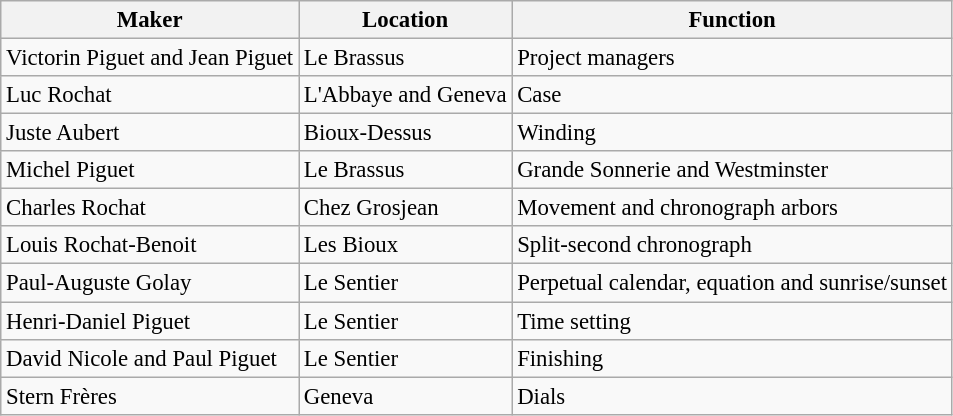<table class=wikitable style="text-align:left;font-size:95%;">
<tr>
<th>Maker</th>
<th>Location</th>
<th>Function</th>
</tr>
<tr>
<td>Victorin Piguet and Jean Piguet</td>
<td>Le Brassus</td>
<td>Project managers</td>
</tr>
<tr>
<td>Luc Rochat</td>
<td>L'Abbaye and Geneva</td>
<td>Case</td>
</tr>
<tr>
<td>Juste Aubert</td>
<td>Bioux-Dessus</td>
<td>Winding</td>
</tr>
<tr>
<td>Michel Piguet</td>
<td>Le Brassus</td>
<td>Grande Sonnerie and Westminster</td>
</tr>
<tr>
<td>Charles Rochat</td>
<td>Chez Grosjean</td>
<td>Movement and chronograph arbors</td>
</tr>
<tr>
<td>Louis Rochat-Benoit</td>
<td>Les Bioux</td>
<td>Split-second chronograph</td>
</tr>
<tr>
<td>Paul-Auguste Golay</td>
<td>Le Sentier</td>
<td>Perpetual calendar, equation and sunrise/sunset</td>
</tr>
<tr>
<td>Henri-Daniel Piguet</td>
<td>Le Sentier</td>
<td>Time setting</td>
</tr>
<tr>
<td>David Nicole and Paul Piguet</td>
<td>Le Sentier</td>
<td>Finishing</td>
</tr>
<tr>
<td>Stern Frères</td>
<td>Geneva</td>
<td>Dials</td>
</tr>
</table>
